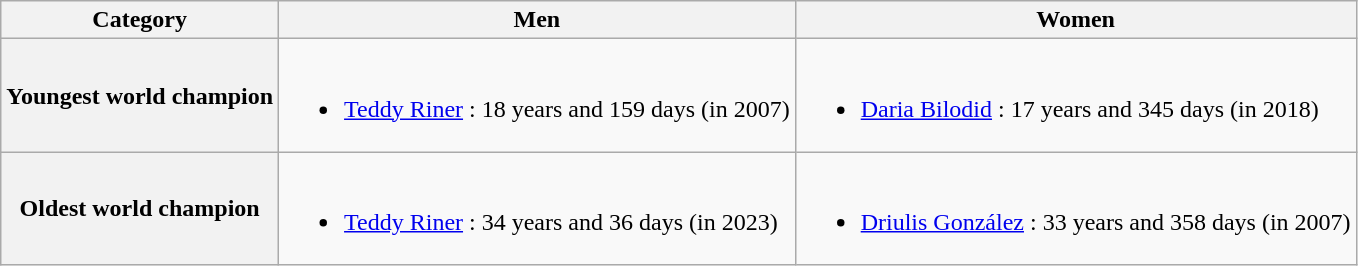<table class="wikitable">
<tr>
<th>Category</th>
<th>Men</th>
<th>Women</th>
</tr>
<tr>
<th>Youngest world champion</th>
<td><br><ul><li> <a href='#'>Teddy Riner</a> : 18 years and 159 days (in 2007)</li></ul></td>
<td><br><ul><li> <a href='#'>Daria Bilodid</a> : 17 years and 345 days (in 2018)</li></ul></td>
</tr>
<tr>
<th>Oldest world champion</th>
<td><br><ul><li> <a href='#'>Teddy Riner</a> : 34 years and 36 days (in 2023)</li></ul></td>
<td><br><ul><li> <a href='#'>Driulis González</a> : 33 years and 358 days (in 2007)</li></ul></td>
</tr>
</table>
